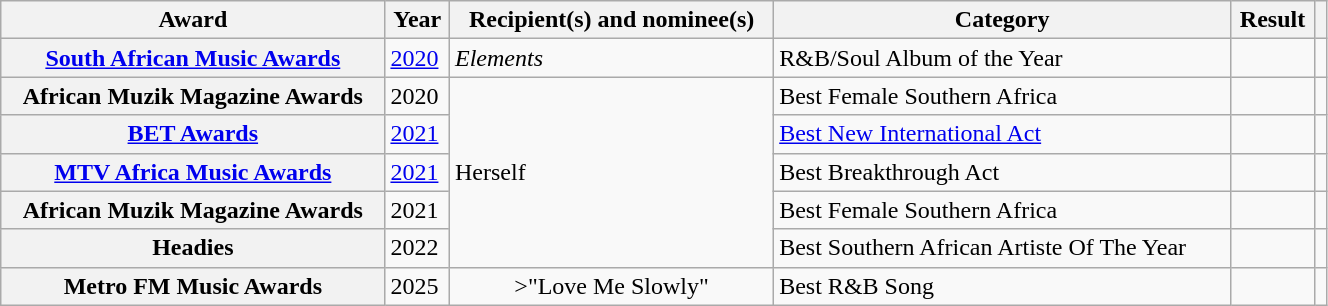<table class="wikitable sortable plainrowheaders" style="width: 70%;">
<tr>
<th scope="col">Award</th>
<th scope="col">Year</th>
<th scope="col">Recipient(s) and nominee(s)</th>
<th scope="col">Category</th>
<th scope="col">Result</th>
<th class="unsortable" scope="col"></th>
</tr>
<tr>
<th scope="row"><a href='#'>South African Music Awards</a></th>
<td><a href='#'>2020</a></td>
<td><em>Elements</em></td>
<td>R&B/Soul Album of the Year</td>
<td></td>
<td style="text-align:center;"></td>
</tr>
<tr>
<th scope="row">African Muzik Magazine Awards</th>
<td>2020</td>
<td rowspan="5">Herself</td>
<td>Best Female Southern Africa</td>
<td></td>
<td></td>
</tr>
<tr>
<th scope="row"><a href='#'>BET Awards</a></th>
<td><a href='#'>2021</a></td>
<td><a href='#'>Best New International Act</a></td>
<td></td>
<td></td>
</tr>
<tr>
<th scope="row"><a href='#'>MTV Africa Music Awards</a></th>
<td><a href='#'>2021</a></td>
<td>Best Breakthrough Act</td>
<td></td>
<td></td>
</tr>
<tr>
<th scope="row">African Muzik Magazine Awards</th>
<td>2021</td>
<td>Best Female Southern Africa</td>
<td></td>
<td></td>
</tr>
<tr>
<th scope="row">Headies</th>
<td>2022</td>
<td>Best Southern African Artiste Of The Year</td>
<td></td>
<td></td>
</tr>
<tr>
<th scope="row">Metro FM Music Awards</th>
<td>2025</td>
<td div style="text-align: center";>>"Love Me Slowly"</td>
<td>Best R&B Song</td>
<td></td>
<td></td>
</tr>
</table>
